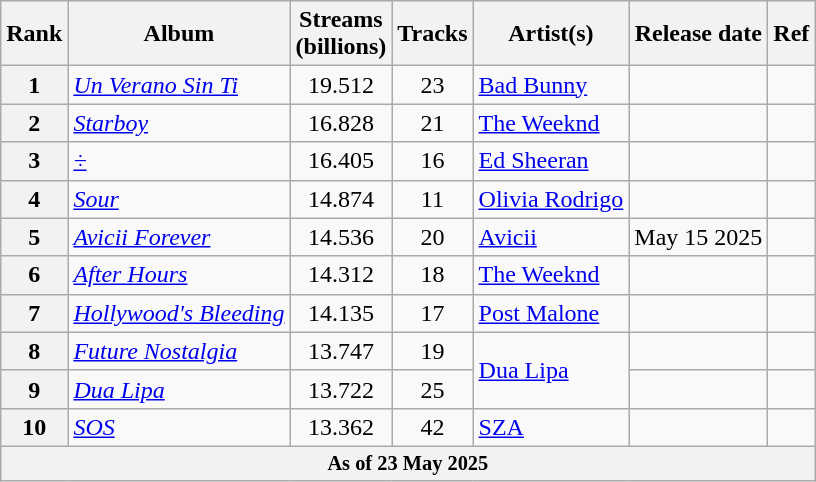<table class="wikitable sortable">
<tr>
<th>Rank</th>
<th>Album</th>
<th>Streams<br>(billions)</th>
<th>Tracks</th>
<th>Artist(s)</th>
<th>Release date</th>
<th>Ref</th>
</tr>
<tr>
<th style="text-align:center;">1</th>
<td><em><a href='#'>Un Verano Sin Ti</a></em></td>
<td style="text-align:center;">19.512</td>
<td style="text-align:center;">23</td>
<td><a href='#'>Bad Bunny</a></td>
<td style="text-align:right;"></td>
<td style="text-align:center;"></td>
</tr>
<tr>
<th style="text-align:center;">2</th>
<td><em><a href='#'>Starboy</a></em></td>
<td style="text-align:center;">16.828</td>
<td style="text-align:center;">21</td>
<td><a href='#'>The Weeknd</a></td>
<td style="text-align:right;"></td>
<td style="text-align:center;"></td>
</tr>
<tr>
<th style="text-align:center;">3</th>
<td><em><a href='#'>÷</a></em></td>
<td style="text-align:center;">16.405</td>
<td style="text-align:center;">16</td>
<td><a href='#'>Ed Sheeran</a></td>
<td style="text-align:right;"></td>
<td style="text-align:center;"></td>
</tr>
<tr>
<th style="text-align:center;">4</th>
<td><em><a href='#'>Sour</a></em></td>
<td style="text-align:center;">14.874</td>
<td style="text-align:center;">11</td>
<td><a href='#'>Olivia Rodrigo</a></td>
<td style="text-align:right;"></td>
<td style="text-align:center;"></td>
</tr>
<tr>
<th style="text-align:center;">5</th>
<td><em><a href='#'>Avicii Forever</a></em></td>
<td style="text-align:center;">14.536</td>
<td style="text-align:center;">20</td>
<td><a href='#'>Avicii</a></td>
<td style="text-align:right;">May 15 2025</td>
<td style="text-align:center;"></td>
</tr>
<tr>
<th style="text-align:center;">6</th>
<td><em><a href='#'>After Hours</a></em></td>
<td style="text-align:center;">14.312</td>
<td style="text-align:center;">18</td>
<td><a href='#'>The Weeknd</a></td>
<td style="text-align:right;"></td>
<td style="text-align:center;"></td>
</tr>
<tr>
<th style="text-align:center;">7</th>
<td><em><a href='#'>Hollywood's Bleeding</a></em></td>
<td style="text-align:center;">14.135</td>
<td style="text-align:center;">17</td>
<td><a href='#'>Post Malone</a></td>
<td style="text-align:right;"></td>
<td style="text-align:center;"></td>
</tr>
<tr>
<th style="text-align:center;">8</th>
<td><em><a href='#'>Future Nostalgia</a></em></td>
<td style="text-align:center;">13.747</td>
<td style="text-align:center;">19</td>
<td rowspan="2"><a href='#'>Dua Lipa</a></td>
<td style="text-align:right;"></td>
<td style="text-align:center;"></td>
</tr>
<tr>
<th style="text-align:center;">9</th>
<td><em><a href='#'>Dua Lipa</a></em></td>
<td style="text-align:center;">13.722</td>
<td style="text-align:center;">25</td>
<td style="text-align:right;"></td>
<td style="text-align:center;"></td>
</tr>
<tr>
<th style="text-align:center;">10</th>
<td><em><a href='#'>SOS</a></em></td>
<td style="text-align:center;">13.362</td>
<td style="text-align:center;">42</td>
<td><a href='#'>SZA</a></td>
<td style="text-align:right;"></td>
<td style="text-align:center;"></td>
</tr>
<tr>
<th colspan="7" style="text-align:center; font-size:85%;">As of 23 May 2025</th>
</tr>
</table>
